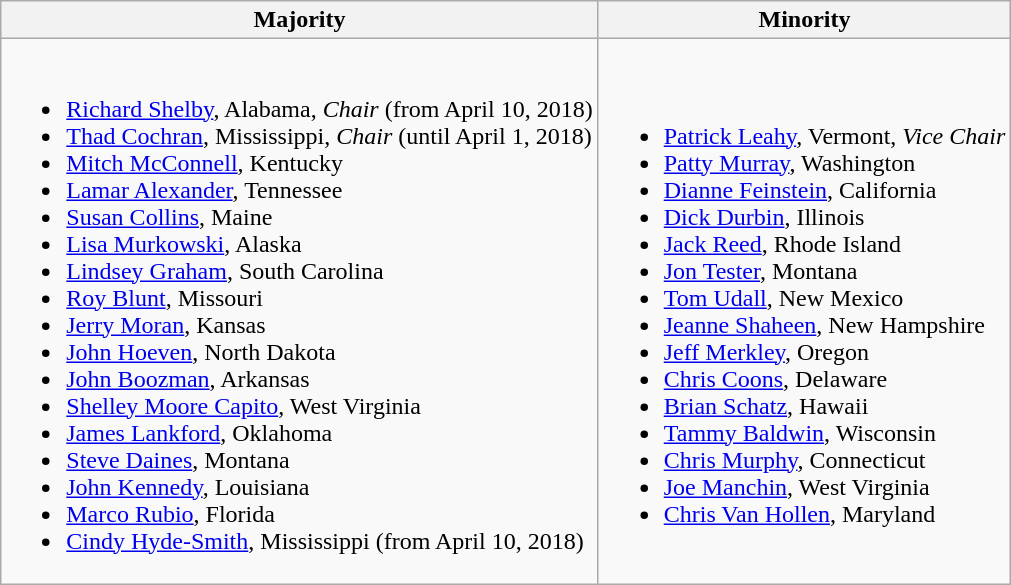<table class=wikitable>
<tr>
<th>Majority</th>
<th>Minority</th>
</tr>
<tr>
<td><br><ul><li><a href='#'>Richard Shelby</a>, Alabama, <em>Chair</em> (from April 10, 2018)</li><li><a href='#'>Thad Cochran</a>, Mississippi, <em>Chair</em> (until April 1, 2018)</li><li><a href='#'>Mitch McConnell</a>, Kentucky</li><li><a href='#'>Lamar Alexander</a>, Tennessee</li><li><a href='#'>Susan Collins</a>, Maine</li><li><a href='#'>Lisa Murkowski</a>, Alaska</li><li><a href='#'>Lindsey Graham</a>, South Carolina</li><li><a href='#'>Roy Blunt</a>, Missouri</li><li><a href='#'>Jerry Moran</a>, Kansas</li><li><a href='#'>John Hoeven</a>, North Dakota</li><li><a href='#'>John Boozman</a>, Arkansas</li><li><a href='#'>Shelley Moore Capito</a>, West Virginia</li><li><a href='#'>James Lankford</a>, Oklahoma</li><li><a href='#'>Steve Daines</a>, Montana</li><li><a href='#'>John Kennedy</a>, Louisiana</li><li><a href='#'>Marco Rubio</a>, Florida</li><li><a href='#'>Cindy Hyde-Smith</a>, Mississippi (from April 10, 2018)</li></ul></td>
<td><br><ul><li><a href='#'>Patrick Leahy</a>, Vermont, <em>Vice Chair</em></li><li><a href='#'>Patty Murray</a>, Washington</li><li><a href='#'>Dianne Feinstein</a>, California</li><li><a href='#'>Dick Durbin</a>, Illinois</li><li><a href='#'>Jack Reed</a>, Rhode Island</li><li><a href='#'>Jon Tester</a>, Montana</li><li><a href='#'>Tom Udall</a>, New Mexico</li><li><a href='#'>Jeanne Shaheen</a>, New Hampshire</li><li><a href='#'>Jeff Merkley</a>, Oregon</li><li><a href='#'>Chris Coons</a>, Delaware</li><li><a href='#'>Brian Schatz</a>, Hawaii</li><li><a href='#'>Tammy Baldwin</a>, Wisconsin</li><li><a href='#'>Chris Murphy</a>, Connecticut</li><li><a href='#'>Joe Manchin</a>, West Virginia</li><li><a href='#'>Chris Van Hollen</a>, Maryland</li></ul></td>
</tr>
</table>
